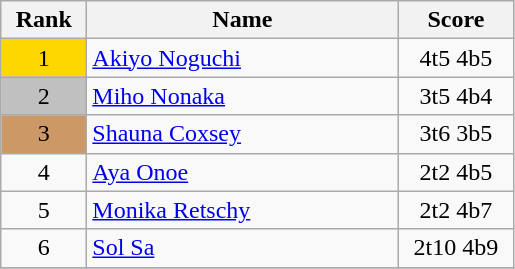<table class="wikitable">
<tr>
<th width = "50">Rank</th>
<th width = "200">Name</th>
<th width = "70">Score</th>
</tr>
<tr>
<td align="center" style="background: gold">1</td>
<td> <a href='#'>Akiyo Noguchi</a></td>
<td align="center">4t5 4b5</td>
</tr>
<tr>
<td align="center" style="background: silver">2</td>
<td> <a href='#'>Miho Nonaka</a></td>
<td align="center">3t5 4b4</td>
</tr>
<tr>
<td align="center" style="background: #cc9966">3</td>
<td> <a href='#'>Shauna Coxsey</a></td>
<td align="center">3t6 3b5</td>
</tr>
<tr>
<td align="center">4</td>
<td> <a href='#'>Aya Onoe</a></td>
<td align="center">2t2 4b5</td>
</tr>
<tr>
<td align="center">5</td>
<td> <a href='#'>Monika Retschy</a></td>
<td align="center">2t2 4b7</td>
</tr>
<tr>
<td align="center">6</td>
<td> <a href='#'>Sol Sa</a></td>
<td align="center">2t10 4b9</td>
</tr>
<tr>
</tr>
</table>
